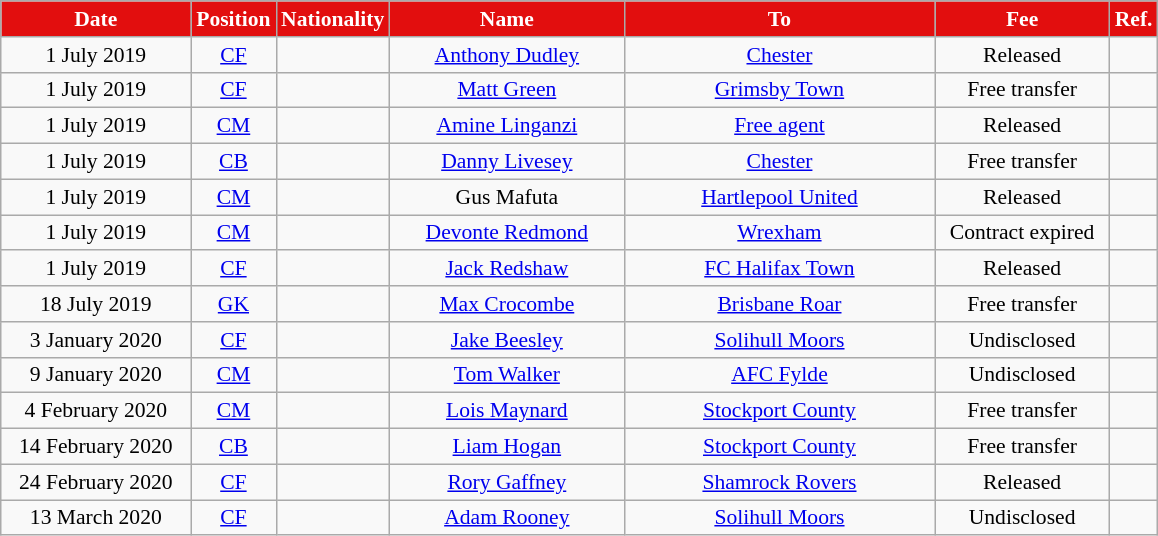<table class="wikitable"  style="text-align:center; font-size:90%; ">
<tr>
<th style="background:#e20e0e; color:#FFFFFF; width:120px;">Date</th>
<th style="background:#e20e0e; color:#FFFFFF; width:50px;">Position</th>
<th style="background:#e20e0e; color:#FFFFFF; width:50px;">Nationality</th>
<th style="background:#e20e0e; color:#FFFFFF; width:150px;">Name</th>
<th style="background:#e20e0e; color:#FFFFFF; width:200px;">To</th>
<th style="background:#e20e0e; color:#FFFFFF; width:110px;">Fee</th>
<th style="background:#e20e0e; color:#FFFFFF; width:25px;">Ref.</th>
</tr>
<tr>
<td>1 July 2019</td>
<td><a href='#'>CF</a></td>
<td></td>
<td><a href='#'>Anthony Dudley</a></td>
<td> <a href='#'>Chester</a></td>
<td>Released</td>
<td></td>
</tr>
<tr>
<td>1 July 2019</td>
<td><a href='#'>CF</a></td>
<td></td>
<td><a href='#'>Matt Green</a></td>
<td> <a href='#'>Grimsby Town</a></td>
<td>Free transfer</td>
<td></td>
</tr>
<tr>
<td>1 July 2019</td>
<td><a href='#'>CM</a></td>
<td></td>
<td><a href='#'>Amine Linganzi</a></td>
<td> <a href='#'>Free agent</a></td>
<td>Released</td>
<td></td>
</tr>
<tr>
<td>1 July 2019</td>
<td><a href='#'>CB</a></td>
<td></td>
<td><a href='#'>Danny Livesey</a></td>
<td> <a href='#'>Chester</a></td>
<td>Free transfer</td>
<td></td>
</tr>
<tr>
<td>1 July 2019</td>
<td><a href='#'>CM</a></td>
<td></td>
<td>Gus Mafuta</td>
<td> <a href='#'>Hartlepool United</a></td>
<td>Released</td>
<td></td>
</tr>
<tr>
<td>1 July 2019</td>
<td><a href='#'>CM</a></td>
<td></td>
<td><a href='#'>Devonte Redmond</a></td>
<td> <a href='#'>Wrexham</a></td>
<td>Contract expired</td>
<td></td>
</tr>
<tr>
<td>1 July 2019</td>
<td><a href='#'>CF</a></td>
<td></td>
<td><a href='#'>Jack Redshaw</a></td>
<td> <a href='#'>FC Halifax Town</a></td>
<td>Released</td>
<td></td>
</tr>
<tr>
<td>18 July 2019</td>
<td><a href='#'>GK</a></td>
<td></td>
<td><a href='#'>Max Crocombe</a></td>
<td> <a href='#'>Brisbane Roar</a></td>
<td>Free transfer</td>
<td></td>
</tr>
<tr>
<td>3 January 2020</td>
<td><a href='#'>CF</a></td>
<td></td>
<td><a href='#'>Jake Beesley</a></td>
<td> <a href='#'>Solihull Moors</a></td>
<td>Undisclosed</td>
<td></td>
</tr>
<tr>
<td>9 January 2020</td>
<td><a href='#'>CM</a></td>
<td></td>
<td><a href='#'>Tom Walker</a></td>
<td> <a href='#'>AFC Fylde</a></td>
<td>Undisclosed</td>
<td></td>
</tr>
<tr>
<td>4 February 2020</td>
<td><a href='#'>CM</a></td>
<td></td>
<td><a href='#'>Lois Maynard</a></td>
<td> <a href='#'>Stockport County</a></td>
<td>Free transfer</td>
<td></td>
</tr>
<tr>
<td>14 February 2020</td>
<td><a href='#'>CB</a></td>
<td></td>
<td><a href='#'>Liam Hogan</a></td>
<td> <a href='#'>Stockport County</a></td>
<td>Free transfer</td>
<td></td>
</tr>
<tr>
<td>24 February 2020</td>
<td><a href='#'>CF</a></td>
<td></td>
<td><a href='#'>Rory Gaffney</a></td>
<td> <a href='#'>Shamrock Rovers</a></td>
<td>Released</td>
<td></td>
</tr>
<tr>
<td>13 March 2020</td>
<td><a href='#'>CF</a></td>
<td></td>
<td><a href='#'>Adam Rooney</a></td>
<td> <a href='#'>Solihull Moors</a></td>
<td>Undisclosed</td>
<td></td>
</tr>
</table>
